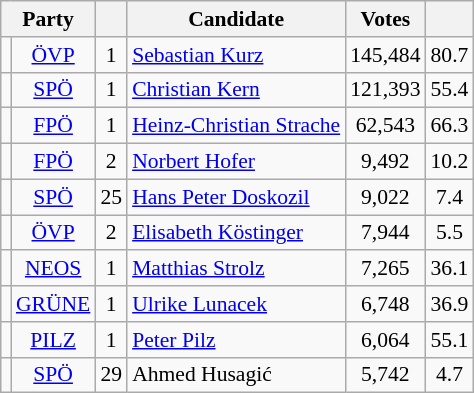<table class="wikitable" style="font-size:90%; text-align:center">
<tr>
<th colspan=2>Party</th>
<th></th>
<th>Candidate</th>
<th>Votes</th>
<th></th>
</tr>
<tr>
<td bgcolor=></td>
<td><a href='#'>ÖVP</a></td>
<td>1</td>
<td align=left><a href='#'>Sebastian Kurz</a></td>
<td>145,484</td>
<td>80.7</td>
</tr>
<tr>
<td bgcolor=></td>
<td><a href='#'>SPÖ</a></td>
<td>1</td>
<td align=left><a href='#'>Christian Kern</a></td>
<td>121,393</td>
<td>55.4</td>
</tr>
<tr>
<td bgcolor=></td>
<td><a href='#'>FPÖ</a></td>
<td>1</td>
<td align=left><a href='#'>Heinz-Christian Strache</a></td>
<td>62,543</td>
<td>66.3</td>
</tr>
<tr>
<td bgcolor=></td>
<td><a href='#'>FPÖ</a></td>
<td>2</td>
<td align=left><a href='#'>Norbert Hofer</a></td>
<td>9,492</td>
<td>10.2</td>
</tr>
<tr>
<td bgcolor=></td>
<td><a href='#'>SPÖ</a></td>
<td>25</td>
<td align=left><a href='#'>Hans Peter Doskozil</a></td>
<td>9,022</td>
<td>7.4</td>
</tr>
<tr>
<td bgcolor=></td>
<td><a href='#'>ÖVP</a></td>
<td>2</td>
<td align=left><a href='#'>Elisabeth Köstinger</a></td>
<td>7,944</td>
<td>5.5</td>
</tr>
<tr>
<td bgcolor=></td>
<td><a href='#'>NEOS</a></td>
<td>1</td>
<td align=left><a href='#'>Matthias Strolz</a></td>
<td>7,265</td>
<td>36.1</td>
</tr>
<tr>
<td bgcolor=></td>
<td><a href='#'>GRÜNE</a></td>
<td>1</td>
<td align=left><a href='#'>Ulrike Lunacek</a></td>
<td>6,748</td>
<td>36.9</td>
</tr>
<tr>
<td bgcolor=></td>
<td><a href='#'>PILZ</a></td>
<td>1</td>
<td align=left><a href='#'>Peter Pilz</a></td>
<td>6,064</td>
<td>55.1</td>
</tr>
<tr>
<td bgcolor=></td>
<td><a href='#'>SPÖ</a></td>
<td>29</td>
<td align=left>Ahmed Husagić</td>
<td>5,742</td>
<td>4.7</td>
</tr>
</table>
